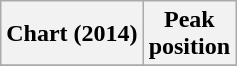<table class="wikitable sortable">
<tr>
<th>Chart (2014)</th>
<th>Peak<br>position</th>
</tr>
<tr>
</tr>
</table>
